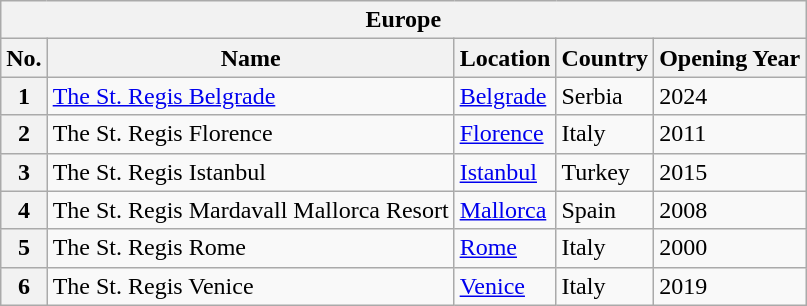<table class="wikitable sortable">
<tr>
<th colspan="6">Europe</th>
</tr>
<tr>
<th>No.</th>
<th>Name</th>
<th>Location</th>
<th>Country</th>
<th>Opening Year</th>
</tr>
<tr>
<th>1</th>
<td><a href='#'>The St. Regis Belgrade</a></td>
<td><a href='#'>Belgrade</a></td>
<td>Serbia</td>
<td>2024</td>
</tr>
<tr>
<th>2</th>
<td>The St. Regis Florence</td>
<td><a href='#'>Florence</a></td>
<td>Italy</td>
<td>2011</td>
</tr>
<tr>
<th>3</th>
<td>The St. Regis Istanbul</td>
<td><a href='#'>Istanbul</a></td>
<td>Turkey</td>
<td>2015</td>
</tr>
<tr>
<th>4</th>
<td>The St. Regis Mardavall Mallorca Resort</td>
<td><a href='#'>Mallorca</a></td>
<td>Spain</td>
<td>2008</td>
</tr>
<tr>
<th>5</th>
<td>The St. Regis Rome</td>
<td><a href='#'>Rome</a></td>
<td>Italy</td>
<td>2000</td>
</tr>
<tr>
<th>6</th>
<td>The St. Regis Venice</td>
<td><a href='#'>Venice</a></td>
<td>Italy</td>
<td>2019</td>
</tr>
</table>
